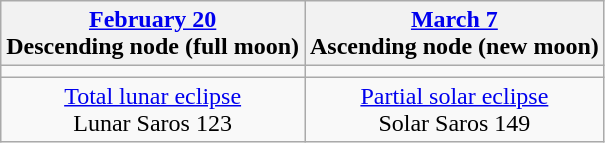<table class="wikitable">
<tr>
<th><a href='#'>February 20</a><br>Descending node (full moon)<br></th>
<th><a href='#'>March 7</a><br>Ascending node (new moon)<br></th>
</tr>
<tr>
<td></td>
<td></td>
</tr>
<tr align=center>
<td><a href='#'>Total lunar eclipse</a><br>Lunar Saros 123</td>
<td><a href='#'>Partial solar eclipse</a><br>Solar Saros 149</td>
</tr>
</table>
